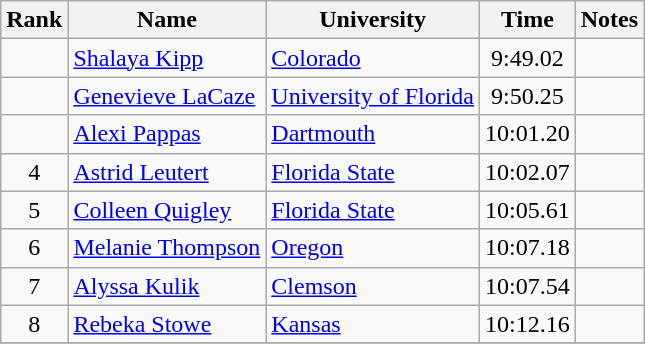<table class="wikitable sortable" style="text-align:center">
<tr>
<th>Rank</th>
<th>Name</th>
<th>University</th>
<th>Time</th>
<th>Notes</th>
</tr>
<tr>
<td></td>
<td align=left><a href='#'>Shalaya Kipp</a></td>
<td align=left><a href='#'>Colorado</a></td>
<td>9:49.02</td>
<td></td>
</tr>
<tr>
<td></td>
<td align=left><a href='#'>Genevieve LaCaze</a> </td>
<td align=left><a href='#'>University of Florida</a></td>
<td>9:50.25</td>
<td></td>
</tr>
<tr>
<td></td>
<td align=left><a href='#'>Alexi Pappas</a></td>
<td align=left><a href='#'>Dartmouth</a></td>
<td>10:01.20</td>
<td></td>
</tr>
<tr>
<td>4</td>
<td align=left><a href='#'>Astrid Leutert</a> </td>
<td align=left><a href='#'>Florida State</a></td>
<td>10:02.07</td>
<td></td>
</tr>
<tr>
<td>5</td>
<td align=left><a href='#'>Colleen Quigley</a></td>
<td align=left><a href='#'>Florida State</a></td>
<td>10:05.61</td>
<td></td>
</tr>
<tr>
<td>6</td>
<td align=left><a href='#'>Melanie Thompson</a></td>
<td align=left><a href='#'>Oregon</a></td>
<td>10:07.18</td>
<td></td>
</tr>
<tr>
<td>7</td>
<td align=left><a href='#'>Alyssa Kulik</a></td>
<td align=left><a href='#'>Clemson</a></td>
<td>10:07.54</td>
<td></td>
</tr>
<tr>
<td>8</td>
<td align=left><a href='#'>Rebeka Stowe</a></td>
<td align=left><a href='#'>Kansas</a></td>
<td>10:12.16</td>
<td></td>
</tr>
<tr>
</tr>
</table>
